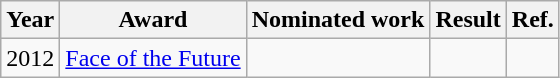<table class="wikitable">
<tr>
<th>Year</th>
<th>Award</th>
<th>Nominated work</th>
<th>Result</th>
<th>Ref.</th>
</tr>
<tr>
<td>2012</td>
<td><a href='#'>Face of the Future</a></td>
<td></td>
<td></td>
<td align="center"></td>
</tr>
</table>
